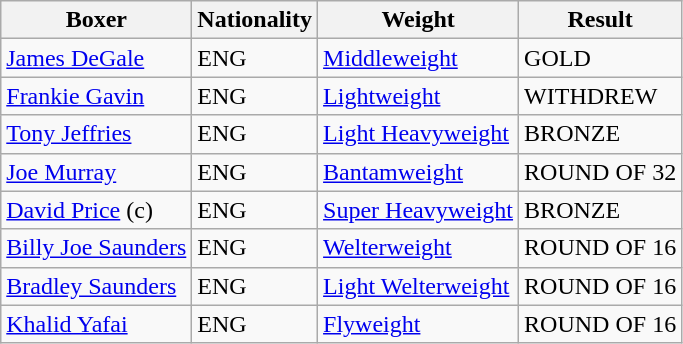<table class="wikitable">
<tr>
<th>Boxer</th>
<th>Nationality</th>
<th>Weight</th>
<th>Result</th>
</tr>
<tr>
<td><a href='#'>James DeGale</a></td>
<td> ENG</td>
<td><a href='#'>Middleweight</a></td>
<td>GOLD</td>
</tr>
<tr>
<td><a href='#'>Frankie Gavin</a></td>
<td> ENG</td>
<td><a href='#'>Lightweight</a></td>
<td>WITHDREW</td>
</tr>
<tr>
<td><a href='#'>Tony Jeffries</a></td>
<td> ENG</td>
<td><a href='#'>Light Heavyweight</a></td>
<td>BRONZE</td>
</tr>
<tr>
<td><a href='#'>Joe Murray</a></td>
<td> ENG</td>
<td><a href='#'>Bantamweight</a></td>
<td>ROUND OF 32</td>
</tr>
<tr>
<td><a href='#'>David Price</a> (c)</td>
<td> ENG</td>
<td><a href='#'>Super Heavyweight</a></td>
<td>BRONZE</td>
</tr>
<tr>
<td><a href='#'>Billy Joe Saunders</a></td>
<td> ENG</td>
<td><a href='#'>Welterweight</a></td>
<td>ROUND OF 16</td>
</tr>
<tr>
<td><a href='#'>Bradley Saunders</a></td>
<td> ENG</td>
<td><a href='#'>Light Welterweight</a></td>
<td>ROUND OF 16</td>
</tr>
<tr>
<td><a href='#'>Khalid Yafai</a></td>
<td> ENG</td>
<td><a href='#'>Flyweight</a></td>
<td>ROUND OF 16</td>
</tr>
</table>
